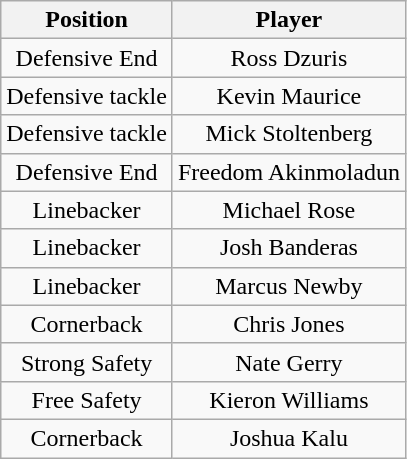<table class="wikitable" style="text-align: center;">
<tr>
<th>Position</th>
<th>Player</th>
</tr>
<tr>
<td>Defensive End</td>
<td>Ross Dzuris</td>
</tr>
<tr>
<td>Defensive tackle</td>
<td>Kevin Maurice</td>
</tr>
<tr>
<td>Defensive tackle</td>
<td>Mick Stoltenberg</td>
</tr>
<tr>
<td>Defensive End</td>
<td>Freedom Akinmoladun</td>
</tr>
<tr>
<td>Linebacker</td>
<td>Michael Rose</td>
</tr>
<tr>
<td>Linebacker</td>
<td>Josh Banderas</td>
</tr>
<tr>
<td>Linebacker</td>
<td>Marcus Newby</td>
</tr>
<tr>
<td>Cornerback</td>
<td>Chris Jones</td>
</tr>
<tr>
<td>Strong Safety</td>
<td>Nate Gerry</td>
</tr>
<tr>
<td>Free Safety</td>
<td>Kieron Williams</td>
</tr>
<tr>
<td>Cornerback</td>
<td>Joshua Kalu</td>
</tr>
</table>
